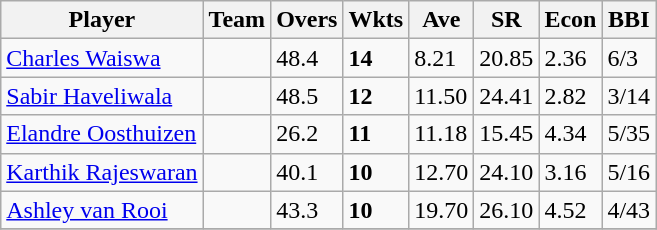<table class="wikitable sortable">
<tr>
<th>Player</th>
<th>Team</th>
<th>Overs</th>
<th>Wkts</th>
<th>Ave</th>
<th>SR</th>
<th>Econ</th>
<th>BBI</th>
</tr>
<tr>
<td><a href='#'>Charles Waiswa</a></td>
<td></td>
<td>48.4</td>
<td><strong>14</strong></td>
<td>8.21</td>
<td>20.85</td>
<td>2.36</td>
<td>6/3</td>
</tr>
<tr>
<td><a href='#'>Sabir Haveliwala</a></td>
<td></td>
<td>48.5</td>
<td><strong>12</strong></td>
<td>11.50</td>
<td>24.41</td>
<td>2.82</td>
<td>3/14</td>
</tr>
<tr>
<td><a href='#'>Elandre Oosthuizen</a></td>
<td></td>
<td>26.2</td>
<td><strong>11</strong></td>
<td>11.18</td>
<td>15.45</td>
<td>4.34</td>
<td>5/35</td>
</tr>
<tr>
<td><a href='#'>Karthik Rajeswaran</a></td>
<td></td>
<td>40.1</td>
<td><strong>10</strong></td>
<td>12.70</td>
<td>24.10</td>
<td>3.16</td>
<td>5/16</td>
</tr>
<tr>
<td><a href='#'>Ashley van Rooi</a></td>
<td></td>
<td>43.3</td>
<td><strong>10</strong></td>
<td>19.70</td>
<td>26.10</td>
<td>4.52</td>
<td>4/43</td>
</tr>
<tr>
</tr>
</table>
